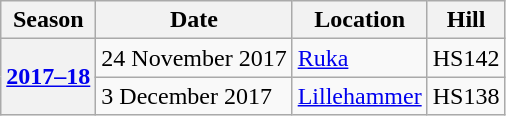<table border="1" class="wikitable">
<tr>
<th>Season</th>
<th>Date</th>
<th>Location</th>
<th>Hill</th>
</tr>
<tr>
<th rowspan=2><a href='#'>2017–18</a></th>
<td>24 November 2017</td>
<td> <a href='#'>Ruka</a></td>
<td>HS142</td>
</tr>
<tr>
<td>3 December 2017</td>
<td> <a href='#'>Lillehammer</a></td>
<td>HS138</td>
</tr>
</table>
